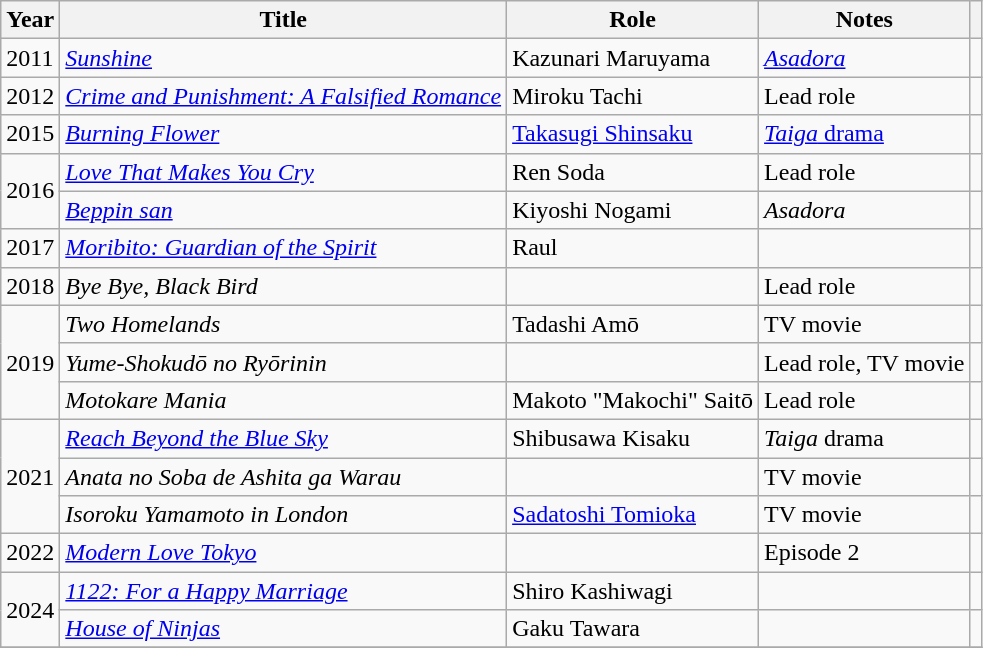<table class="wikitable sortable">
<tr>
<th>Year</th>
<th>Title</th>
<th>Role</th>
<th class = "unsortable">Notes</th>
<th class = "unsortable"></th>
</tr>
<tr>
<td>2011</td>
<td><em><a href='#'>Sunshine</a></em></td>
<td>Kazunari Maruyama</td>
<td><em><a href='#'>Asadora</a></em></td>
<td></td>
</tr>
<tr>
<td>2012</td>
<td><em><a href='#'>Crime and Punishment: A Falsified Romance</a></em></td>
<td>Miroku Tachi</td>
<td>Lead role</td>
<td></td>
</tr>
<tr>
<td>2015</td>
<td><em><a href='#'>Burning Flower</a></em></td>
<td><a href='#'>Takasugi Shinsaku</a></td>
<td><a href='#'><em>Taiga</em> drama</a></td>
<td></td>
</tr>
<tr>
<td rowspan=2>2016</td>
<td><em><a href='#'>Love That Makes You Cry</a></em></td>
<td>Ren Soda</td>
<td>Lead role</td>
<td></td>
</tr>
<tr>
<td><em><a href='#'>Beppin san</a></em></td>
<td>Kiyoshi Nogami</td>
<td><em>Asadora</em></td>
<td></td>
</tr>
<tr>
<td>2017</td>
<td><em><a href='#'>Moribito: Guardian of the Spirit</a></em></td>
<td>Raul</td>
<td></td>
<td></td>
</tr>
<tr>
<td>2018</td>
<td><em>Bye Bye, Black Bird</em></td>
<td></td>
<td>Lead role</td>
<td></td>
</tr>
<tr>
<td rowspan=3>2019</td>
<td><em>Two Homelands</em></td>
<td>Tadashi Amō</td>
<td>TV movie</td>
<td></td>
</tr>
<tr>
<td><em>Yume-Shokudō no Ryōrinin</em></td>
<td></td>
<td>Lead role, TV movie</td>
<td></td>
</tr>
<tr>
<td><em>Motokare Mania</em></td>
<td>Makoto "Makochi" Saitō</td>
<td>Lead role</td>
<td></td>
</tr>
<tr>
<td rowspan=3>2021</td>
<td><em><a href='#'>Reach Beyond the Blue Sky</a></em></td>
<td>Shibusawa Kisaku</td>
<td><em>Taiga</em> drama</td>
<td></td>
</tr>
<tr>
<td><em>Anata no Soba de Ashita ga Warau</em></td>
<td></td>
<td>TV movie</td>
<td></td>
</tr>
<tr>
<td><em>Isoroku Yamamoto in London</em></td>
<td><a href='#'>Sadatoshi Tomioka</a></td>
<td>TV movie</td>
<td></td>
</tr>
<tr>
<td>2022</td>
<td><em><a href='#'>Modern Love Tokyo</a></em></td>
<td></td>
<td>Episode 2</td>
<td></td>
</tr>
<tr>
<td rowspan=2>2024</td>
<td><em><a href='#'>1122: For a Happy Marriage</a></em></td>
<td>Shiro Kashiwagi</td>
<td></td>
<td></td>
</tr>
<tr>
<td><em><a href='#'>House of Ninjas</a></em></td>
<td>Gaku Tawara</td>
<td></td>
<td></td>
</tr>
<tr>
</tr>
</table>
